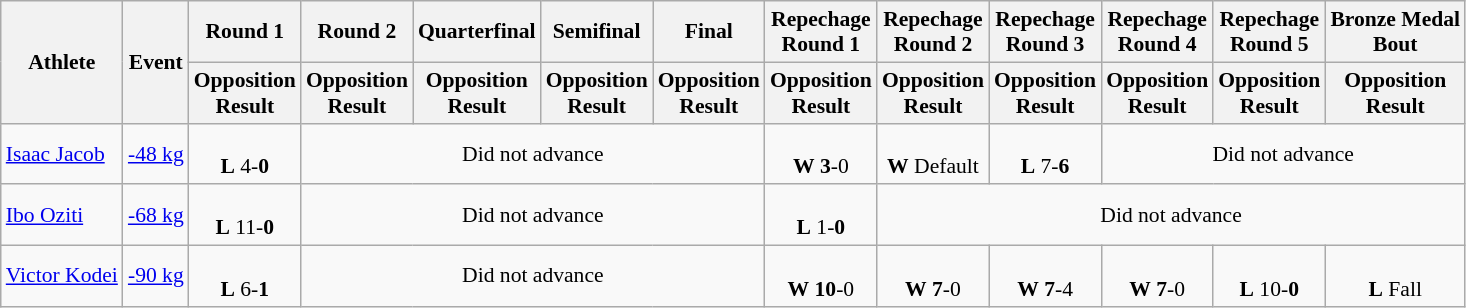<table class=wikitable style=font-size:90%>
<tr>
<th rowspan=2>Athlete</th>
<th rowspan=2>Event</th>
<th>Round 1</th>
<th>Round 2</th>
<th>Quarterfinal</th>
<th>Semifinal</th>
<th>Final</th>
<th>Repechage<br>Round 1</th>
<th>Repechage<br>Round 2</th>
<th>Repechage<br>Round 3</th>
<th>Repechage<br>Round 4</th>
<th>Repechage<br>Round 5</th>
<th>Bronze Medal<br>Bout</th>
</tr>
<tr>
<th>Opposition<br>Result</th>
<th>Opposition<br>Result</th>
<th>Opposition<br>Result</th>
<th>Opposition<br>Result</th>
<th>Opposition<br>Result</th>
<th>Opposition<br>Result</th>
<th>Opposition<br>Result</th>
<th>Opposition<br>Result</th>
<th>Opposition<br>Result</th>
<th>Opposition<br>Result</th>
<th>Opposition<br>Result</th>
</tr>
<tr>
<td><a href='#'>Isaac Jacob</a></td>
<td><a href='#'>-48 kg</a></td>
<td align=center><br><strong>L</strong> 4-<strong>0</strong></td>
<td align=center colspan=4>Did not advance</td>
<td align=center><br><strong>W</strong> <strong>3</strong>-0</td>
<td align=center><br><strong>W</strong> Default</td>
<td align=center><br><strong>L</strong> 7-<strong>6</strong></td>
<td align=center colspan=3>Did not advance</td>
</tr>
<tr>
<td><a href='#'>Ibo Oziti</a></td>
<td><a href='#'>-68 kg</a></td>
<td align=center><br><strong>L</strong> 11-<strong>0</strong></td>
<td align=center colspan=4>Did not advance</td>
<td align=center><br><strong>L</strong> 1-<strong>0</strong></td>
<td align=center colspan=5>Did not advance</td>
</tr>
<tr>
<td><a href='#'>Victor Kodei</a></td>
<td><a href='#'>-90 kg</a></td>
<td align=center><br><strong>L</strong> 6-<strong>1</strong></td>
<td align=center colspan=4>Did not advance</td>
<td align=center><br><strong>W</strong> <strong>10</strong>-0</td>
<td align=center><br><strong>W</strong> <strong>7</strong>-0</td>
<td align=center><br><strong>W</strong> <strong>7</strong>-4</td>
<td align=center><br><strong>W</strong> <strong>7</strong>-0</td>
<td align=center><br><strong>L</strong> 10-<strong>0</strong></td>
<td align=center><br><strong>L</strong> Fall</td>
</tr>
</table>
